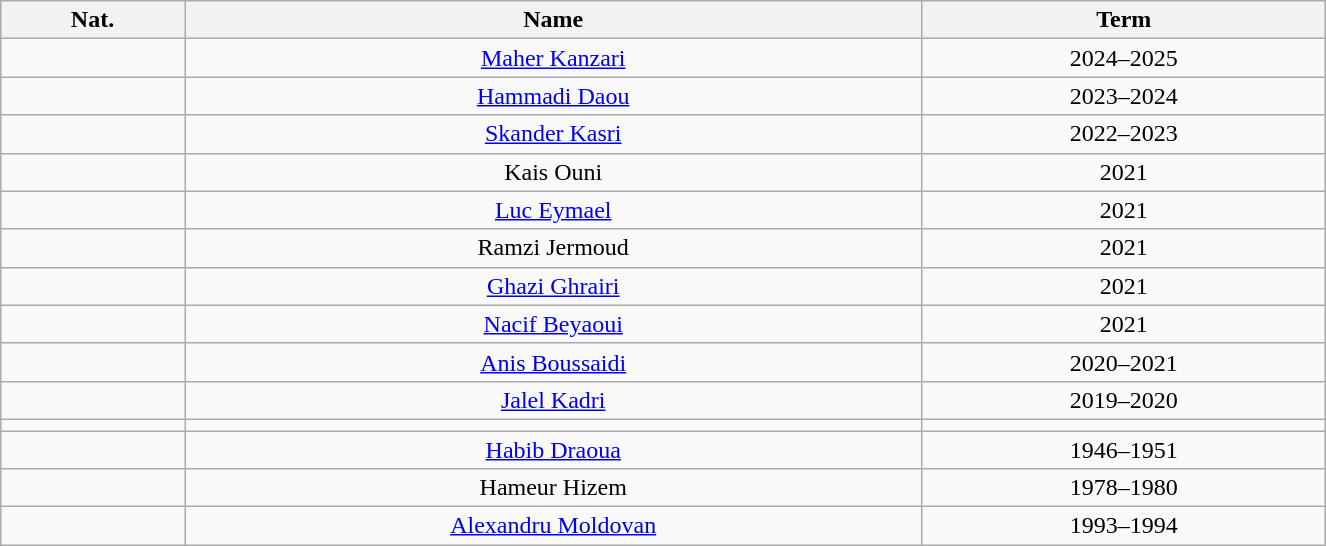<table class="wikitable" style="width:70%; border:1px solid #ccc; border-collapse:collapse; text-align:center; margin:auto;">
<tr>
<th>Nat.</th>
<th>Name</th>
<th>Term</th>
</tr>
<tr>
<td></td>
<td><a href='#'>Maher Kanzari</a></td>
<td>2024–2025</td>
</tr>
<tr>
<td></td>
<td><a href='#'>Hammadi Daou</a></td>
<td>2023–2024</td>
</tr>
<tr>
<td></td>
<td><a href='#'>Skander Kasri</a></td>
<td>2022–2023</td>
</tr>
<tr>
<td></td>
<td>Kais Ouni</td>
<td>2021</td>
</tr>
<tr>
<td></td>
<td><a href='#'>Luc Eymael</a></td>
<td>2021</td>
</tr>
<tr>
<td></td>
<td>Ramzi Jermoud</td>
<td>2021</td>
</tr>
<tr>
<td></td>
<td><a href='#'>Ghazi Ghrairi</a></td>
<td>2021</td>
</tr>
<tr>
<td></td>
<td><a href='#'>Nacif Beyaoui</a></td>
<td>2021</td>
</tr>
<tr>
<td></td>
<td><a href='#'>Anis Boussaidi</a></td>
<td>2020–2021</td>
</tr>
<tr>
<td></td>
<td><a href='#'>Jalel Kadri</a></td>
<td>2019–2020</td>
</tr>
<tr>
<td></td>
<td></td>
<td></td>
</tr>
<tr>
<td></td>
<td><a href='#'>Habib Draoua</a></td>
<td>1946–1951</td>
</tr>
<tr>
<td></td>
<td>Hameur Hizem</td>
<td>1978–1980</td>
</tr>
<tr>
<td></td>
<td><a href='#'>Alexandru Moldovan</a></td>
<td>1993–1994</td>
</tr>
</table>
